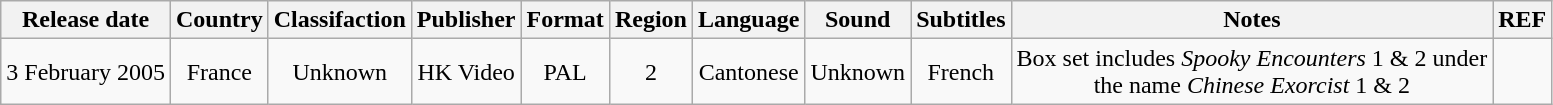<table class="wikitable">
<tr>
<th>Release date<br></th>
<th>Country<br></th>
<th>Classifaction<br></th>
<th>Publisher <br></th>
<th>Format <br></th>
<th>Region <br></th>
<th>Language<br></th>
<th>Sound <br></th>
<th>Subtitles <br></th>
<th>Notes<br></th>
<th>REF</th>
</tr>
<tr style="text-align:center;">
<td>3 February 2005</td>
<td>France</td>
<td>Unknown</td>
<td>HK Video</td>
<td>PAL</td>
<td>2</td>
<td>Cantonese</td>
<td>Unknown</td>
<td>French</td>
<td>Box set includes <em>Spooky Encounters</em> 1 & 2 under <br> the name <em>Chinese Exorcist</em> 1 & 2</td>
<td></td>
</tr>
</table>
